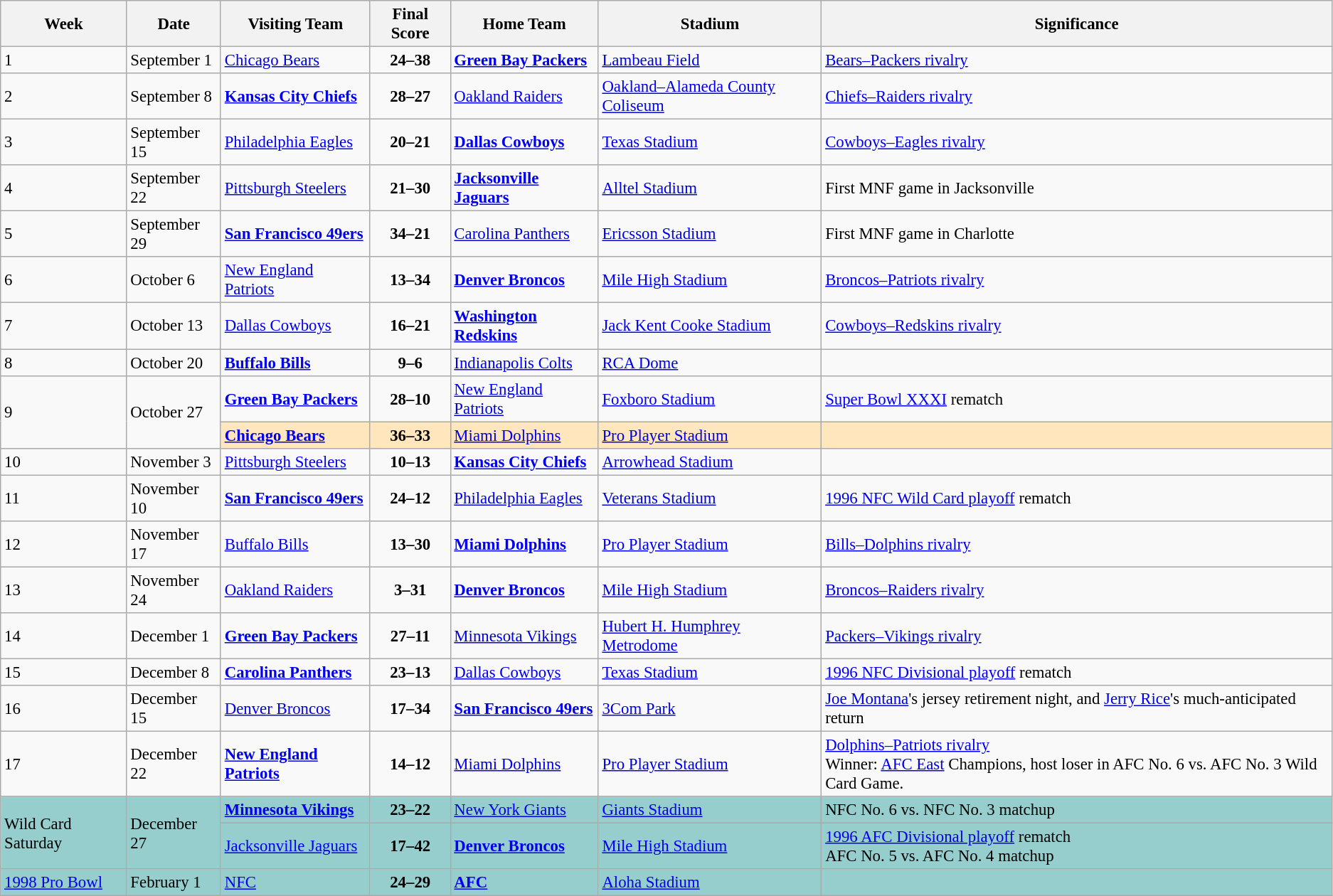<table class="wikitable" style= "font-size: 95%;">
<tr>
<th>Week</th>
<th>Date</th>
<th>Visiting Team</th>
<th>Final Score</th>
<th>Home Team</th>
<th>Stadium</th>
<th>Significance</th>
</tr>
<tr>
<td>1</td>
<td>September 1</td>
<td><a href='#'>Chicago Bears</a></td>
<td align="center"><strong>24–38</strong></td>
<td><strong><a href='#'>Green Bay Packers</a></strong></td>
<td><a href='#'>Lambeau Field</a></td>
<td><a href='#'>Bears–Packers rivalry</a></td>
</tr>
<tr>
<td>2</td>
<td>September 8</td>
<td><strong><a href='#'>Kansas City Chiefs</a></strong></td>
<td align="center"><strong>28–27</strong></td>
<td><a href='#'>Oakland Raiders</a></td>
<td><a href='#'>Oakland–Alameda County Coliseum</a></td>
<td><a href='#'>Chiefs–Raiders rivalry</a></td>
</tr>
<tr>
<td>3</td>
<td>September 15</td>
<td><a href='#'>Philadelphia Eagles</a></td>
<td align="center"><strong>20–21</strong></td>
<td><strong><a href='#'>Dallas Cowboys</a></strong></td>
<td><a href='#'>Texas Stadium</a></td>
<td><a href='#'>Cowboys–Eagles rivalry</a></td>
</tr>
<tr>
<td>4</td>
<td>September 22</td>
<td><a href='#'>Pittsburgh Steelers</a></td>
<td align="center"><strong>21–30</strong></td>
<td><strong><a href='#'>Jacksonville Jaguars</a></strong></td>
<td><a href='#'>Alltel Stadium</a></td>
<td>First MNF game in Jacksonville</td>
</tr>
<tr>
<td>5</td>
<td>September 29</td>
<td><strong><a href='#'>San Francisco 49ers</a></strong></td>
<td align="center"><strong>34–21</strong></td>
<td><a href='#'>Carolina Panthers</a></td>
<td><a href='#'>Ericsson Stadium</a></td>
<td>First MNF game in Charlotte</td>
</tr>
<tr>
<td>6</td>
<td>October 6</td>
<td><a href='#'>New England Patriots</a></td>
<td align="center"><strong>13–34</strong></td>
<td><strong><a href='#'>Denver Broncos</a></strong></td>
<td><a href='#'>Mile High Stadium</a></td>
<td><a href='#'>Broncos–Patriots rivalry</a></td>
</tr>
<tr>
<td>7</td>
<td>October 13</td>
<td><a href='#'>Dallas Cowboys</a></td>
<td align="center"><strong>16–21</strong></td>
<td><strong><a href='#'>Washington Redskins</a></strong></td>
<td><a href='#'>Jack Kent Cooke Stadium</a></td>
<td><a href='#'>Cowboys–Redskins rivalry</a></td>
</tr>
<tr>
<td>8</td>
<td>October 20</td>
<td><strong><a href='#'>Buffalo Bills</a></strong></td>
<td align="center"><strong>9–6</strong></td>
<td><a href='#'>Indianapolis Colts</a></td>
<td><a href='#'>RCA Dome</a></td>
<td></td>
</tr>
<tr>
<td rowspan="2">9</td>
<td rowspan="2">October 27</td>
<td><strong><a href='#'>Green Bay Packers</a></strong></td>
<td align="center"><strong>28–10</strong></td>
<td><a href='#'>New England Patriots</a></td>
<td><a href='#'>Foxboro Stadium</a></td>
<td><a href='#'>Super Bowl XXXI</a> rematch</td>
</tr>
<tr bgcolor="#FFE6BD">
<td><strong><a href='#'>Chicago Bears</a></strong></td>
<td align="center"><strong>36–33</strong></td>
<td><a href='#'>Miami Dolphins</a></td>
<td><a href='#'>Pro Player Stadium</a></td>
<td></td>
</tr>
<tr>
<td>10</td>
<td>November 3</td>
<td><a href='#'>Pittsburgh Steelers</a></td>
<td align="center"><strong>10–13</strong></td>
<td><strong><a href='#'>Kansas City Chiefs</a></strong></td>
<td><a href='#'>Arrowhead Stadium</a></td>
<td></td>
</tr>
<tr>
<td>11</td>
<td>November 10</td>
<td><strong><a href='#'>San Francisco 49ers</a></strong></td>
<td align="center"><strong>24–12</strong></td>
<td><a href='#'>Philadelphia Eagles</a></td>
<td><a href='#'>Veterans Stadium</a></td>
<td><a href='#'>1996 NFC Wild Card playoff</a> rematch</td>
</tr>
<tr>
<td>12</td>
<td>November 17</td>
<td><a href='#'>Buffalo Bills</a></td>
<td align="center"><strong>13–30</strong></td>
<td><strong><a href='#'>Miami Dolphins</a></strong></td>
<td><a href='#'>Pro Player Stadium</a></td>
<td><a href='#'>Bills–Dolphins rivalry</a></td>
</tr>
<tr>
<td>13</td>
<td>November 24</td>
<td><a href='#'>Oakland Raiders</a></td>
<td align="center"><strong>3–31</strong></td>
<td><strong><a href='#'>Denver Broncos</a></strong></td>
<td><a href='#'>Mile High Stadium</a></td>
<td><a href='#'>Broncos–Raiders rivalry</a></td>
</tr>
<tr>
<td>14</td>
<td>December 1</td>
<td><strong><a href='#'>Green Bay Packers</a></strong></td>
<td align="center"><strong>27–11</strong></td>
<td><a href='#'>Minnesota Vikings</a></td>
<td><a href='#'>Hubert H. Humphrey Metrodome</a></td>
<td><a href='#'>Packers–Vikings rivalry</a></td>
</tr>
<tr>
<td>15</td>
<td>December 8</td>
<td><strong><a href='#'>Carolina Panthers</a></strong></td>
<td align="center"><strong>23–13</strong></td>
<td><a href='#'>Dallas Cowboys</a></td>
<td><a href='#'>Texas Stadium</a></td>
<td><a href='#'>1996 NFC Divisional playoff</a> rematch</td>
</tr>
<tr>
<td>16</td>
<td>December 15</td>
<td><a href='#'>Denver Broncos</a></td>
<td align="center"><strong>17–34</strong></td>
<td><strong><a href='#'>San Francisco 49ers</a></strong></td>
<td><a href='#'>3Com Park</a></td>
<td><a href='#'>Joe Montana</a>'s jersey retirement night, and <a href='#'>Jerry Rice</a>'s much-anticipated return</td>
</tr>
<tr>
<td>17</td>
<td>December 22</td>
<td><strong><a href='#'>New England Patriots</a></strong></td>
<td align="center"><strong>14–12</strong></td>
<td><a href='#'>Miami Dolphins</a></td>
<td><a href='#'>Pro Player Stadium</a></td>
<td><a href='#'>Dolphins–Patriots rivalry</a><br>Winner: <a href='#'>AFC East</a> Champions, host loser in AFC No. 6 vs. AFC No. 3 Wild Card Game.</td>
</tr>
<tr bgcolor="#96CDCD">
<td rowspan="2">Wild Card Saturday</td>
<td rowspan="2">December 27</td>
<td><strong><a href='#'>Minnesota Vikings</a></strong></td>
<td align="center"><strong>23–22</strong></td>
<td><a href='#'>New York Giants</a></td>
<td><a href='#'>Giants Stadium</a></td>
<td>NFC No. 6 vs. NFC No. 3 matchup</td>
</tr>
<tr bgcolor="#96CDCD">
<td><a href='#'>Jacksonville Jaguars</a></td>
<td align="center"><strong>17–42</strong></td>
<td><strong><a href='#'>Denver Broncos</a></strong></td>
<td><a href='#'>Mile High Stadium</a></td>
<td><a href='#'>1996 AFC Divisional playoff</a> rematch<br>AFC No. 5 vs. AFC No. 4 matchup</td>
</tr>
<tr bgcolor="#96CDCD">
<td><a href='#'>1998 Pro Bowl</a></td>
<td>February 1</td>
<td><a href='#'>NFC</a></td>
<td align="center"><strong>24–29</strong></td>
<td><strong><a href='#'>AFC</a></strong></td>
<td><a href='#'>Aloha Stadium</a></td>
<td></td>
</tr>
</table>
